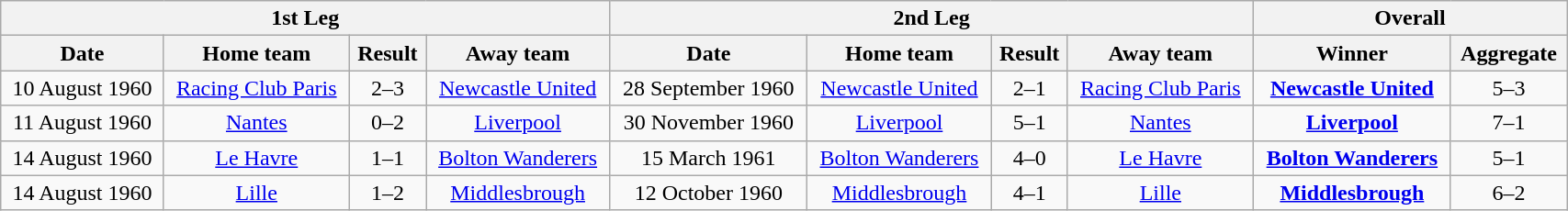<table class="wikitable" style="text-align:center; width: 90%;">
<tr>
<th colspan="4">1st Leg</th>
<th colspan="4">2nd Leg</th>
<th colspan="2">Overall</th>
</tr>
<tr>
<th>Date</th>
<th>Home team</th>
<th>Result</th>
<th>Away team</th>
<th>Date</th>
<th>Home team</th>
<th>Result</th>
<th>Away team</th>
<th>Winner</th>
<th>Aggregate</th>
</tr>
<tr>
<td>10 August 1960</td>
<td><a href='#'>Racing Club Paris</a></td>
<td>2–3</td>
<td><a href='#'>Newcastle United</a></td>
<td>28 September 1960</td>
<td><a href='#'>Newcastle United</a></td>
<td>2–1</td>
<td><a href='#'>Racing Club Paris</a></td>
<td><strong><a href='#'>Newcastle United</a></strong></td>
<td>5–3</td>
</tr>
<tr>
<td>11 August 1960</td>
<td><a href='#'>Nantes</a></td>
<td>0–2</td>
<td><a href='#'>Liverpool</a></td>
<td>30 November 1960</td>
<td><a href='#'>Liverpool</a></td>
<td>5–1</td>
<td><a href='#'>Nantes</a></td>
<td><strong><a href='#'>Liverpool</a></strong></td>
<td>7–1</td>
</tr>
<tr>
<td>14 August 1960</td>
<td><a href='#'>Le Havre</a></td>
<td>1–1</td>
<td><a href='#'>Bolton Wanderers</a></td>
<td>15 March 1961</td>
<td><a href='#'>Bolton Wanderers</a></td>
<td>4–0</td>
<td><a href='#'>Le Havre</a></td>
<td><strong><a href='#'>Bolton Wanderers</a></strong></td>
<td>5–1</td>
</tr>
<tr>
<td>14 August 1960</td>
<td><a href='#'>Lille</a></td>
<td>1–2</td>
<td><a href='#'>Middlesbrough</a></td>
<td>12 October 1960</td>
<td><a href='#'>Middlesbrough</a></td>
<td>4–1</td>
<td><a href='#'>Lille</a></td>
<td><strong><a href='#'>Middlesbrough</a></strong></td>
<td>6–2</td>
</tr>
</table>
